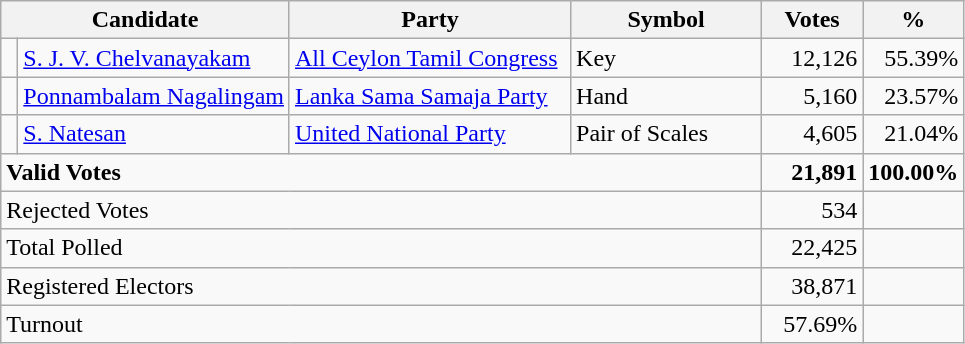<table class="wikitable" border="1" style="text-align:right;">
<tr>
<th align=left colspan=2 width="180">Candidate</th>
<th align=left width="180">Party</th>
<th align=left width="120">Symbol</th>
<th align=left width="60">Votes</th>
<th align=left width="60">%</th>
</tr>
<tr>
<td bgcolor=> </td>
<td align=left><a href='#'>S. J. V. Chelvanayakam</a></td>
<td align=left><a href='#'>All Ceylon Tamil Congress</a></td>
<td align=left>Key</td>
<td>12,126</td>
<td>55.39%</td>
</tr>
<tr>
<td bgcolor=> </td>
<td align=left><a href='#'>Ponnambalam Nagalingam</a></td>
<td align=left><a href='#'>Lanka Sama Samaja Party</a></td>
<td align=left>Hand</td>
<td>5,160</td>
<td>23.57%</td>
</tr>
<tr>
<td bgcolor=> </td>
<td align=left><a href='#'>S. Natesan</a></td>
<td align=left><a href='#'>United National Party</a></td>
<td align=left>Pair of Scales</td>
<td>4,605</td>
<td>21.04%</td>
</tr>
<tr>
<td align=left colspan=4><strong>Valid Votes</strong></td>
<td><strong>21,891</strong></td>
<td><strong>100.00%</strong></td>
</tr>
<tr>
<td align=left colspan=4>Rejected Votes</td>
<td>534</td>
<td></td>
</tr>
<tr>
<td align=left colspan=4>Total Polled</td>
<td>22,425</td>
<td></td>
</tr>
<tr>
<td align=left colspan=4>Registered Electors</td>
<td>38,871</td>
<td></td>
</tr>
<tr>
<td align=left colspan=4>Turnout</td>
<td>57.69%</td>
</tr>
</table>
